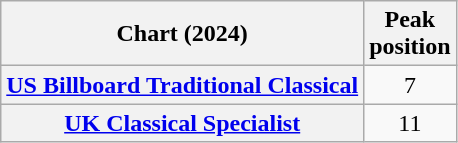<table class="wikitable sortable plainrowheaders" style="text-align:center">
<tr>
<th scope="col">Chart (2024)</th>
<th scope="col">Peak<br>position</th>
</tr>
<tr>
<th scope="row"><a href='#'>US Billboard Traditional Classical</a></th>
<td>7</td>
</tr>
<tr>
<th scope="row"><a href='#'>UK Classical Specialist</a></th>
<td>11</td>
</tr>
</table>
